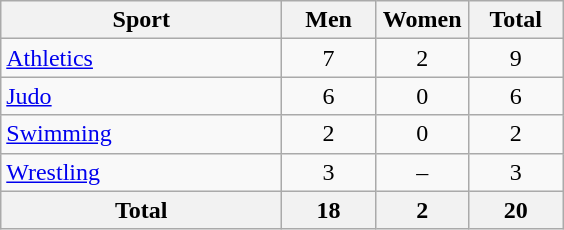<table class="wikitable sortable" style="text-align:center;">
<tr>
<th width=180>Sport</th>
<th width=55>Men</th>
<th width=55>Women</th>
<th width=55>Total</th>
</tr>
<tr>
<td align=left><a href='#'>Athletics</a></td>
<td>7</td>
<td>2</td>
<td>9</td>
</tr>
<tr>
<td align=left><a href='#'>Judo</a></td>
<td>6</td>
<td>0</td>
<td>6</td>
</tr>
<tr>
<td align=left><a href='#'>Swimming</a></td>
<td>2</td>
<td>0</td>
<td>2</td>
</tr>
<tr>
<td align=left><a href='#'>Wrestling</a></td>
<td>3</td>
<td>–</td>
<td>3</td>
</tr>
<tr>
<th>Total</th>
<th>18</th>
<th>2</th>
<th>20</th>
</tr>
</table>
